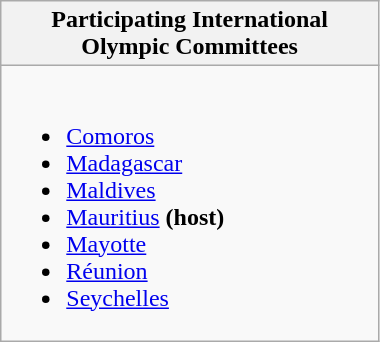<table class="wikitable" style="width:20%;">
<tr>
<th>Participating International Olympic Committees</th>
</tr>
<tr>
<td><br><ul><li> <a href='#'>Comoros</a></li><li> <a href='#'>Madagascar</a></li><li> <a href='#'>Maldives</a></li><li> <a href='#'>Mauritius</a> <strong>(host)</strong></li><li> <a href='#'>Mayotte</a></li><li> <a href='#'>Réunion</a></li><li> <a href='#'>Seychelles</a></li></ul></td>
</tr>
</table>
